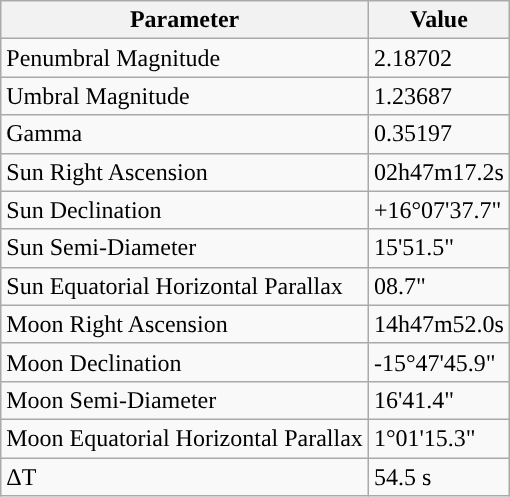<table class="wikitable">
<tr>
<th>Parameter</th>
<th>Value</th>
</tr>
<tr>
<td>Penumbral Magnitude</td>
<td>2.18702</td>
</tr>
<tr>
<td>Umbral Magnitude</td>
<td>1.23687</td>
</tr>
<tr>
<td>Gamma</td>
<td>0.35197</td>
</tr>
<tr>
<td>Sun Right Ascension</td>
<td>02h47m17.2s</td>
</tr>
<tr>
<td>Sun Declination</td>
<td>+16°07'37.7"</td>
</tr>
<tr>
<td>Sun Semi-Diameter</td>
<td>15'51.5"</td>
</tr>
<tr>
<td>Sun Equatorial Horizontal Parallax</td>
<td>08.7"</td>
</tr>
<tr>
<td>Moon Right Ascension</td>
<td>14h47m52.0s</td>
</tr>
<tr>
<td>Moon Declination</td>
<td>-15°47'45.9"</td>
</tr>
<tr>
<td>Moon Semi-Diameter</td>
<td>16'41.4"</td>
</tr>
<tr>
<td>Moon Equatorial Horizontal Parallax</td>
<td>1°01'15.3"</td>
</tr>
<tr>
<td>ΔT</td>
<td>54.5 s</td>
</tr>
</table>
